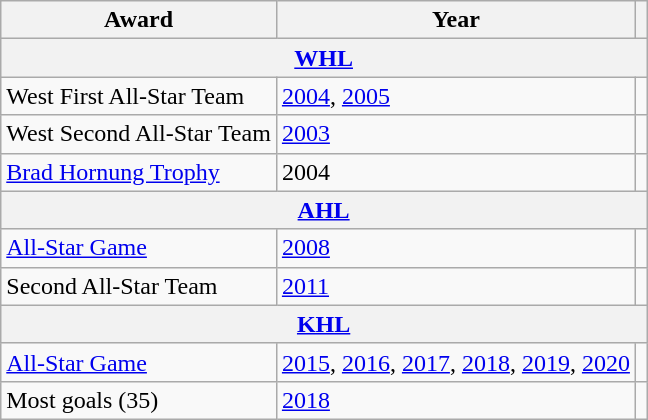<table class="wikitable">
<tr>
<th>Award</th>
<th>Year</th>
<th></th>
</tr>
<tr>
<th colspan="3"><a href='#'>WHL</a></th>
</tr>
<tr>
<td>West First All-Star Team</td>
<td><a href='#'>2004</a>, <a href='#'>2005</a></td>
<td></td>
</tr>
<tr>
<td>West Second All-Star Team</td>
<td><a href='#'>2003</a></td>
<td></td>
</tr>
<tr>
<td><a href='#'>Brad Hornung Trophy</a></td>
<td>2004</td>
<td></td>
</tr>
<tr>
<th colspan="3"><a href='#'>AHL</a></th>
</tr>
<tr>
<td><a href='#'>All-Star Game</a></td>
<td><a href='#'>2008</a></td>
<td></td>
</tr>
<tr>
<td>Second All-Star Team</td>
<td><a href='#'>2011</a></td>
<td></td>
</tr>
<tr>
<th colspan="3"><a href='#'>KHL</a></th>
</tr>
<tr>
<td><a href='#'>All-Star Game</a></td>
<td><a href='#'>2015</a>, <a href='#'>2016</a>, <a href='#'>2017</a>, <a href='#'>2018</a>, <a href='#'>2019</a>, <a href='#'>2020</a></td>
<td></td>
</tr>
<tr>
<td>Most goals (35)</td>
<td><a href='#'>2018</a></td>
<td></td>
</tr>
</table>
